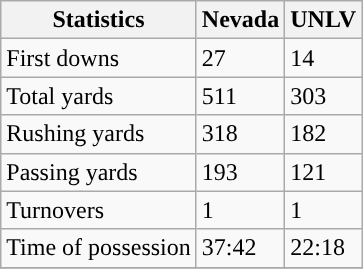<table class="wikitable">
<tr>
<th>Statistics</th>
<th>Nevada</th>
<th>UNLV</th>
</tr>
<tr>
<td>First downs</td>
<td>27</td>
<td>14</td>
</tr>
<tr>
<td>Total yards</td>
<td>511</td>
<td>303</td>
</tr>
<tr>
<td>Rushing yards</td>
<td>318</td>
<td>182</td>
</tr>
<tr>
<td>Passing yards</td>
<td>193</td>
<td>121</td>
</tr>
<tr>
<td>Turnovers</td>
<td>1</td>
<td>1</td>
</tr>
<tr>
<td>Time of possession</td>
<td>37:42</td>
<td>22:18</td>
</tr>
<tr>
</tr>
</table>
